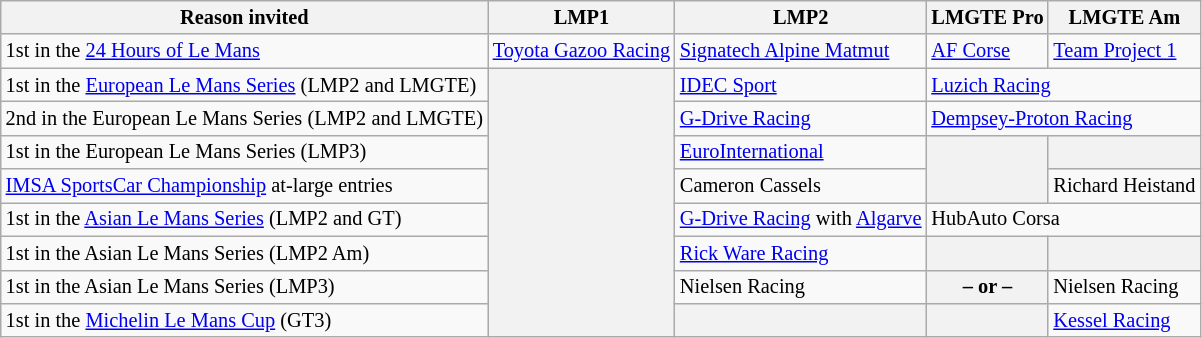<table class="wikitable" style="font-size: 85%;">
<tr>
<th scope="col">Reason invited</th>
<th scope="col">LMP1</th>
<th scope="col">LMP2</th>
<th scope="col">LMGTE Pro</th>
<th scope="col">LMGTE Am</th>
</tr>
<tr>
<td>1st in the <a href='#'>24 Hours of Le Mans</a></td>
<td> <a href='#'>Toyota Gazoo Racing</a></td>
<td> <a href='#'>Signatech Alpine Matmut</a></td>
<td> <a href='#'>AF Corse</a></td>
<td> <a href='#'>Team Project 1</a></td>
</tr>
<tr>
<td>1st in the <a href='#'>European Le Mans Series</a> (LMP2 and LMGTE)</td>
<th rowspan="8"></th>
<td> <a href='#'>IDEC Sport</a></td>
<td colspan="2"> <a href='#'>Luzich Racing</a></td>
</tr>
<tr>
<td>2nd in the European Le Mans Series (LMP2 and LMGTE)</td>
<td rowspan="1"> <a href='#'>G-Drive Racing</a></td>
<td colspan="2"> <a href='#'>Dempsey-Proton Racing</a></td>
</tr>
<tr>
<td>1st in the European Le Mans Series (LMP3)</td>
<td> <a href='#'>EuroInternational</a></td>
<th rowspan="2"></th>
<th rowspan="1"></th>
</tr>
<tr>
<td><a href='#'>IMSA SportsCar Championship</a> at-large entries</td>
<td> Cameron Cassels</td>
<td> Richard Heistand</td>
</tr>
<tr>
<td>1st in the <a href='#'>Asian Le Mans Series</a> (LMP2 and GT)</td>
<td rowspan="1"> <a href='#'>G-Drive Racing</a> with <a href='#'>Algarve</a></td>
<td colspan="2"> HubAuto Corsa</td>
</tr>
<tr>
<td>1st in the Asian Le Mans Series (LMP2 Am)</td>
<td> <a href='#'>Rick Ware Racing</a></td>
<th rowspan="1"></th>
<th rowspan="1"></th>
</tr>
<tr>
<td>1st in the Asian Le Mans Series (LMP3)</td>
<td> Nielsen Racing</td>
<th align="center">– or –</th>
<td> Nielsen Racing</td>
</tr>
<tr>
<td>1st in the <a href='#'>Michelin Le Mans Cup</a> (GT3)</td>
<th></th>
<th></th>
<td colspan="1"> <a href='#'>Kessel Racing</a></td>
</tr>
</table>
